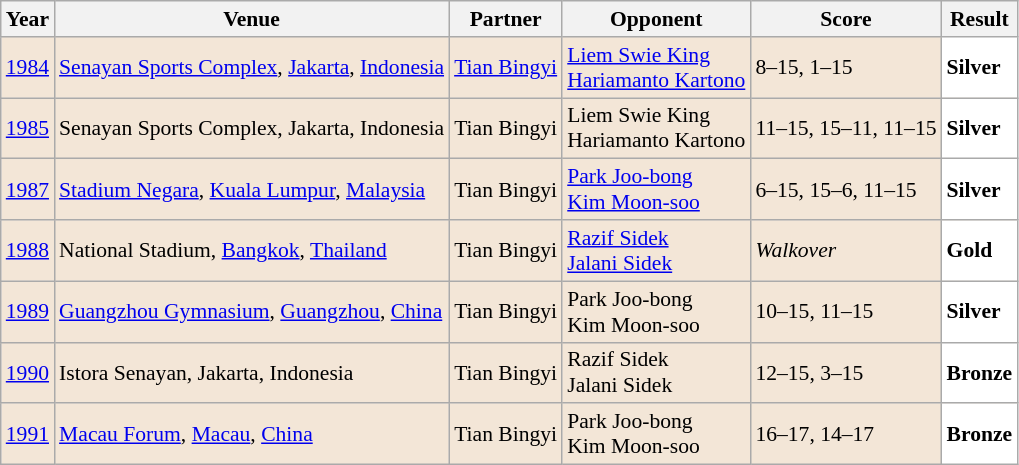<table class="sortable wikitable" style="font-size: 90%;">
<tr>
<th>Year</th>
<th>Venue</th>
<th>Partner</th>
<th>Opponent</th>
<th>Score</th>
<th>Result</th>
</tr>
<tr style="background:#F3E6D7">
<td align="center"><a href='#'>1984</a></td>
<td align="left"><a href='#'>Senayan Sports Complex</a>, <a href='#'>Jakarta</a>, <a href='#'>Indonesia</a></td>
<td align="left"> <a href='#'>Tian Bingyi</a></td>
<td align="left"> <a href='#'>Liem Swie King</a><br> <a href='#'>Hariamanto Kartono</a></td>
<td align="left">8–15, 1–15</td>
<td style="text-align:left; background:white"> <strong>Silver</strong></td>
</tr>
<tr style="background:#F3E6D7">
<td align="center"><a href='#'>1985</a></td>
<td align="left">Senayan Sports Complex, Jakarta, Indonesia</td>
<td align="left"> Tian Bingyi</td>
<td align="left"> Liem Swie King<br> Hariamanto Kartono</td>
<td align="left">11–15, 15–11, 11–15</td>
<td style="text-align:left; background:white"> <strong>Silver</strong></td>
</tr>
<tr style="background:#F3E6D7">
<td align="center"><a href='#'>1987</a></td>
<td align="left"><a href='#'>Stadium Negara</a>, <a href='#'>Kuala Lumpur</a>, <a href='#'>Malaysia</a></td>
<td align="left"> Tian Bingyi</td>
<td align="left"> <a href='#'>Park Joo-bong</a><br> <a href='#'>Kim Moon-soo</a></td>
<td align="left">6–15, 15–6, 11–15</td>
<td style="text-align:left; background:white"> <strong>Silver</strong></td>
</tr>
<tr style="background:#F3E6D7">
<td align="center"><a href='#'>1988</a></td>
<td align="left">National Stadium, <a href='#'>Bangkok</a>, <a href='#'>Thailand</a></td>
<td align="left"> Tian Bingyi</td>
<td align="left"> <a href='#'>Razif Sidek</a><br> <a href='#'>Jalani Sidek</a></td>
<td align="left"><em>Walkover</em></td>
<td style="text-align:left; background:white"> <strong>Gold</strong></td>
</tr>
<tr style="background:#F3E6D7">
<td align="center"><a href='#'>1989</a></td>
<td align="left"><a href='#'>Guangzhou Gymnasium</a>, <a href='#'>Guangzhou</a>, <a href='#'>China</a></td>
<td align="left"> Tian Bingyi</td>
<td align="left"> Park Joo-bong<br> Kim Moon-soo</td>
<td align="left">10–15, 11–15</td>
<td style="text-align:left; background:white"> <strong>Silver</strong></td>
</tr>
<tr style="background:#F3E6D7">
<td align="center"><a href='#'>1990</a></td>
<td align="left">Istora Senayan, Jakarta, Indonesia</td>
<td align="left"> Tian Bingyi</td>
<td align="left"> Razif Sidek<br> Jalani Sidek</td>
<td align="left">12–15, 3–15</td>
<td style="text-align:left; background:white"> <strong>Bronze</strong></td>
</tr>
<tr style="background:#F3E6D7">
<td align="center"><a href='#'>1991</a></td>
<td align="left"><a href='#'>Macau Forum</a>, <a href='#'>Macau</a>, <a href='#'>China</a></td>
<td align="left"> Tian Bingyi</td>
<td align="left"> Park Joo-bong<br> Kim Moon-soo</td>
<td align="left">16–17, 14–17</td>
<td style="text-align:left; background:white"> <strong>Bronze</strong></td>
</tr>
</table>
